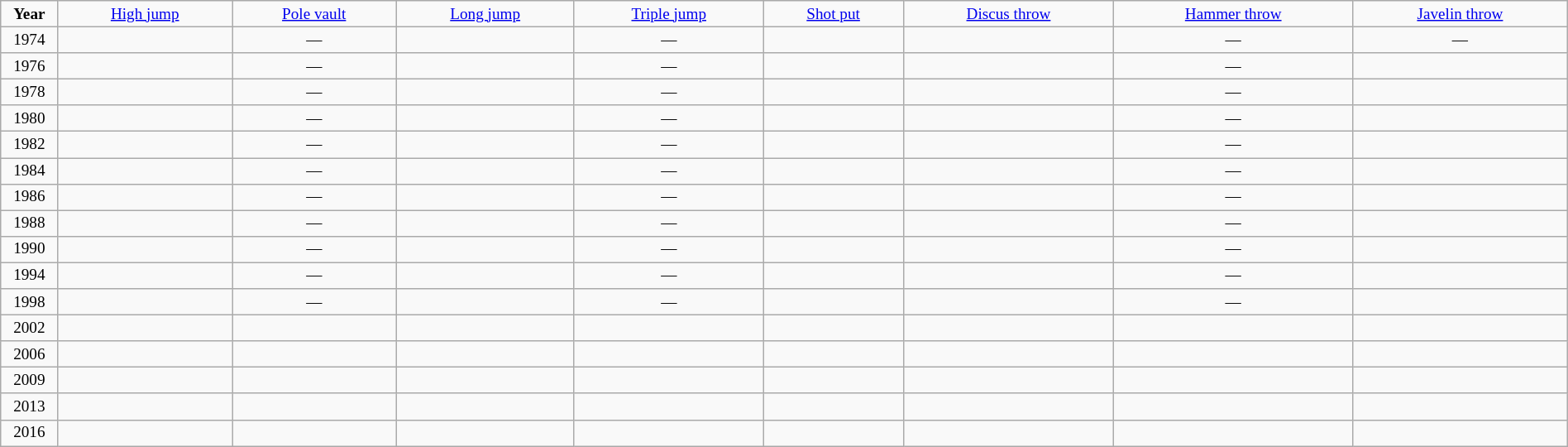<table class="wikitable" style="font-size:80%; text-align:center; float:center;" cellspacing="1" cellpadding="1" width="100%">
<tr style="text-align:center;">
<td width=40px><strong>Year</strong></td>
<td><a href='#'>High jump</a></td>
<td><a href='#'>Pole vault</a></td>
<td><a href='#'>Long jump</a></td>
<td><a href='#'>Triple jump</a></td>
<td><a href='#'>Shot put</a></td>
<td><a href='#'>Discus throw</a></td>
<td><a href='#'>Hammer throw</a></td>
<td><a href='#'>Javelin throw</a></td>
</tr>
<tr>
<td>1974</td>
<td></td>
<td>—</td>
<td></td>
<td>—</td>
<td></td>
<td></td>
<td>—</td>
<td>—</td>
</tr>
<tr>
<td>1976</td>
<td></td>
<td>—</td>
<td></td>
<td>—</td>
<td></td>
<td></td>
<td>—</td>
<td></td>
</tr>
<tr>
<td>1978</td>
<td></td>
<td>—</td>
<td></td>
<td>—</td>
<td></td>
<td></td>
<td>—</td>
<td></td>
</tr>
<tr>
<td>1980</td>
<td></td>
<td>—</td>
<td></td>
<td>—</td>
<td></td>
<td></td>
<td>—</td>
<td></td>
</tr>
<tr>
<td>1982</td>
<td></td>
<td>—</td>
<td></td>
<td>—</td>
<td></td>
<td></td>
<td>—</td>
<td></td>
</tr>
<tr>
<td>1984</td>
<td></td>
<td>—</td>
<td></td>
<td>—</td>
<td></td>
<td></td>
<td>—</td>
<td></td>
</tr>
<tr>
<td>1986</td>
<td></td>
<td>—</td>
<td></td>
<td>—</td>
<td></td>
<td></td>
<td>—</td>
<td></td>
</tr>
<tr>
<td>1988</td>
<td></td>
<td>—</td>
<td></td>
<td>—</td>
<td></td>
<td></td>
<td>—</td>
<td></td>
</tr>
<tr>
<td>1990</td>
<td></td>
<td>—</td>
<td></td>
<td>—</td>
<td></td>
<td></td>
<td>—</td>
<td></td>
</tr>
<tr>
<td>1994</td>
<td></td>
<td>—</td>
<td></td>
<td>—</td>
<td></td>
<td></td>
<td>—</td>
<td></td>
</tr>
<tr>
<td>1998</td>
<td></td>
<td>—</td>
<td></td>
<td>—</td>
<td></td>
<td></td>
<td>—</td>
<td></td>
</tr>
<tr>
<td>2002</td>
<td></td>
<td></td>
<td></td>
<td></td>
<td></td>
<td></td>
<td></td>
<td></td>
</tr>
<tr>
<td>2006</td>
<td></td>
<td></td>
<td></td>
<td></td>
<td></td>
<td></td>
<td></td>
<td></td>
</tr>
<tr>
<td>2009</td>
<td></td>
<td></td>
<td></td>
<td></td>
<td></td>
<td></td>
<td></td>
<td></td>
</tr>
<tr>
<td>2013</td>
<td></td>
<td></td>
<td></td>
<td></td>
<td></td>
<td></td>
<td></td>
<td></td>
</tr>
<tr>
<td>2016</td>
<td></td>
<td></td>
<td></td>
<td></td>
<td></td>
<td></td>
<td></td>
<td></td>
</tr>
</table>
